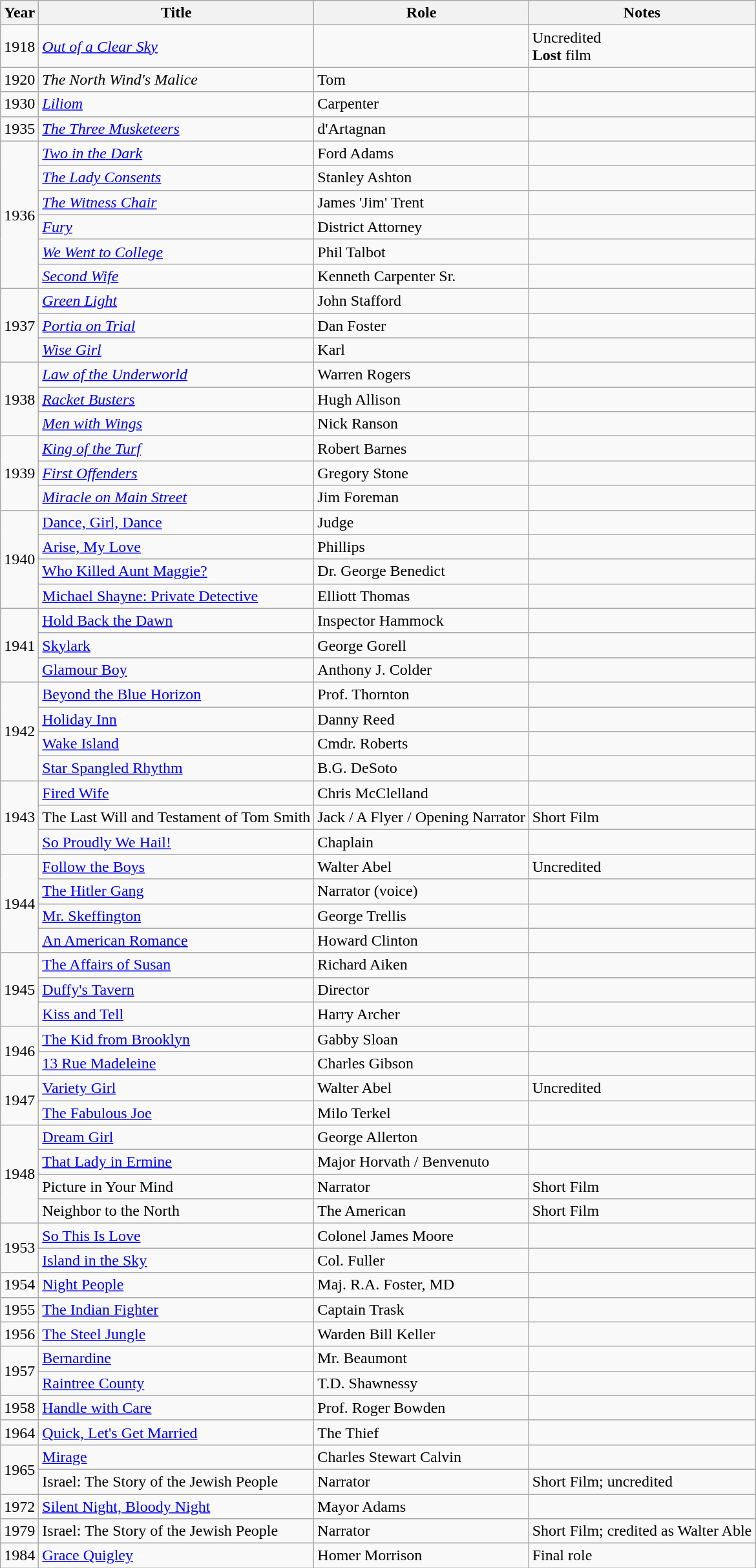<table class="wikitable sortable">
<tr>
<th>Year</th>
<th>Title</th>
<th>Role</th>
<th>Notes</th>
</tr>
<tr>
<td>1918</td>
<td><em><a href='#'>Out of a Clear Sky</a></em></td>
<td></td>
<td>Uncredited <br> <strong>Lost</strong> film</td>
</tr>
<tr>
<td>1920</td>
<td><em>The North Wind's Malice</em></td>
<td>Tom</td>
<td></td>
</tr>
<tr>
<td>1930</td>
<td><em><a href='#'>Liliom</a></em></td>
<td>Carpenter</td>
<td></td>
</tr>
<tr>
<td>1935</td>
<td><em><a href='#'>The Three Musketeers</a></em></td>
<td>d'Artagnan</td>
<td></td>
</tr>
<tr>
<td rowspan="6">1936</td>
<td><em><a href='#'>Two in the Dark</a></em></td>
<td>Ford Adams</td>
<td></td>
</tr>
<tr>
<td><em><a href='#'>The Lady Consents</a></em></td>
<td>Stanley Ashton</td>
<td></td>
</tr>
<tr>
<td><em><a href='#'>The Witness Chair</a></em></td>
<td>James 'Jim' Trent</td>
<td></td>
</tr>
<tr>
<td><em><a href='#'>Fury</a></em></td>
<td>District Attorney</td>
<td></td>
</tr>
<tr>
<td><em><a href='#'>We Went to College</a></em></td>
<td>Phil Talbot</td>
<td></td>
</tr>
<tr>
<td><em><a href='#'>Second Wife</a></em></td>
<td>Kenneth Carpenter Sr.</td>
<td></td>
</tr>
<tr>
<td rowspan="3">1937</td>
<td><em><a href='#'>Green Light</a></em></td>
<td>John Stafford</td>
<td></td>
</tr>
<tr>
<td><em><a href='#'>Portia on Trial</a></em></td>
<td>Dan Foster</td>
<td></td>
</tr>
<tr>
<td><em><a href='#'>Wise Girl</a></em></td>
<td>Karl</td>
<td></td>
</tr>
<tr>
<td rowspan="3">1938</td>
<td><em><a href='#'>Law of the Underworld</a></em></td>
<td>Warren Rogers</td>
<td></td>
</tr>
<tr>
<td><em><a href='#'>Racket Busters</a></em></td>
<td>Hugh Allison</td>
<td></td>
</tr>
<tr>
<td><em><a href='#'>Men with Wings</a></em></td>
<td>Nick Ranson</td>
<td></td>
</tr>
<tr>
<td rowspan="3">1939</td>
<td><em><a href='#'>King of the Turf</a></em></td>
<td>Robert Barnes</td>
<td></td>
</tr>
<tr>
<td><em><a href='#'>First Offenders</a></em></td>
<td>Gregory Stone</td>
<td></td>
</tr>
<tr>
<td><em><a href='#'>Miracle on Main Street</a><strong></td>
<td>Jim Foreman</td>
<td></td>
</tr>
<tr>
<td rowspan="4">1940</td>
<td></em><a href='#'>Dance, Girl, Dance</a><em></td>
<td>Judge</td>
<td></td>
</tr>
<tr>
<td></em><a href='#'>Arise, My Love</a><em></td>
<td>Phillips</td>
<td></td>
</tr>
<tr>
<td></em><a href='#'>Who Killed Aunt Maggie?</a><em></td>
<td>Dr. George Benedict</td>
<td></td>
</tr>
<tr>
<td></em><a href='#'>Michael Shayne: Private Detective</a><em></td>
<td>Elliott Thomas</td>
<td></td>
</tr>
<tr>
<td rowspan="3">1941</td>
<td></em><a href='#'>Hold Back the Dawn</a><em></td>
<td>Inspector Hammock</td>
<td></td>
</tr>
<tr>
<td></em><a href='#'>Skylark</a><em></td>
<td>George Gorell</td>
<td></td>
</tr>
<tr>
<td></em><a href='#'>Glamour Boy</a><em></td>
<td>Anthony J. Colder</td>
<td></td>
</tr>
<tr>
<td rowspan="4">1942</td>
<td></em><a href='#'>Beyond the Blue Horizon</a><em></td>
<td>Prof. Thornton</td>
<td></td>
</tr>
<tr>
<td></em><a href='#'>Holiday Inn</a><em></td>
<td>Danny Reed</td>
<td></td>
</tr>
<tr>
<td></em><a href='#'>Wake Island</a><em></td>
<td>Cmdr. Roberts</td>
<td></td>
</tr>
<tr>
<td></em><a href='#'>Star Spangled Rhythm</a><em></td>
<td>B.G. DeSoto</td>
<td></td>
</tr>
<tr>
<td rowspan="3">1943</td>
<td></em><a href='#'>Fired Wife</a><em></td>
<td>Chris McClelland</td>
<td></td>
</tr>
<tr>
<td></em>The Last Will and Testament of Tom Smith<em></td>
<td>Jack / A Flyer / Opening Narrator</td>
<td>Short Film</td>
</tr>
<tr>
<td></em><a href='#'>So Proudly We Hail!</a><em></td>
<td>Chaplain</td>
<td></td>
</tr>
<tr>
<td rowspan="4">1944</td>
<td></em><a href='#'>Follow the Boys</a><em></td>
<td>Walter Abel</td>
<td>Uncredited</td>
</tr>
<tr>
<td></em><a href='#'>The Hitler Gang</a><em></td>
<td>Narrator (voice)</td>
<td></td>
</tr>
<tr>
<td></em><a href='#'>Mr. Skeffington</a><em></td>
<td>George Trellis</td>
<td></td>
</tr>
<tr>
<td></em><a href='#'>An American Romance</a><em></td>
<td>Howard Clinton</td>
<td></td>
</tr>
<tr>
<td rowspan="3">1945</td>
<td></em><a href='#'>The Affairs of Susan</a><em></td>
<td>Richard Aiken</td>
<td></td>
</tr>
<tr>
<td></em><a href='#'>Duffy's Tavern</a><em></td>
<td>Director</td>
<td></td>
</tr>
<tr>
<td></em><a href='#'>Kiss and Tell</a><em></td>
<td>Harry Archer</td>
<td></td>
</tr>
<tr>
<td rowspan="2">1946</td>
<td></em><a href='#'>The Kid from Brooklyn</a><em></td>
<td>Gabby Sloan</td>
<td></td>
</tr>
<tr>
<td></em><a href='#'>13 Rue Madeleine</a><em></td>
<td>Charles Gibson</td>
<td></td>
</tr>
<tr>
<td rowspan="2">1947</td>
<td></em><a href='#'>Variety Girl</a><em></td>
<td>Walter Abel</td>
<td>Uncredited</td>
</tr>
<tr>
<td></em><a href='#'>The Fabulous Joe</a><em></td>
<td>Milo Terkel</td>
<td></td>
</tr>
<tr>
<td rowspan="4">1948</td>
<td></em><a href='#'>Dream Girl</a><em></td>
<td>George Allerton</td>
<td></td>
</tr>
<tr>
<td></em><a href='#'>That Lady in Ermine</a><em></td>
<td>Major Horvath / Benvenuto</td>
<td></td>
</tr>
<tr>
<td></em>Picture in Your Mind<em></td>
<td>Narrator</td>
<td>Short Film</td>
</tr>
<tr>
<td></em>Neighbor to the North<em></td>
<td>The American</td>
<td>Short Film</td>
</tr>
<tr>
<td rowspan="2">1953</td>
<td></em><a href='#'>So This Is Love</a><em></td>
<td>Colonel James Moore</td>
<td></td>
</tr>
<tr>
<td></em><a href='#'>Island in the Sky</a><em></td>
<td>Col. Fuller</td>
<td></td>
</tr>
<tr>
<td>1954</td>
<td></em><a href='#'>Night People</a><em></td>
<td>Maj. R.A. Foster, MD</td>
<td></td>
</tr>
<tr>
<td>1955</td>
<td></em><a href='#'>The Indian Fighter</a><em></td>
<td>Captain Trask</td>
<td></td>
</tr>
<tr>
<td>1956</td>
<td></em><a href='#'>The Steel Jungle</a><em></td>
<td>Warden Bill Keller</td>
<td></td>
</tr>
<tr>
<td rowspan="2">1957</td>
<td></em><a href='#'>Bernardine</a><em></td>
<td>Mr. Beaumont</td>
<td></td>
</tr>
<tr>
<td></em><a href='#'>Raintree County</a><em></td>
<td>T.D. Shawnessy</td>
<td></td>
</tr>
<tr>
<td>1958</td>
<td></em><a href='#'>Handle with Care</a><em></td>
<td>Prof. Roger Bowden</td>
<td></td>
</tr>
<tr>
<td>1964</td>
<td></em><a href='#'>Quick, Let's Get Married</a><em></td>
<td>The Thief</td>
<td></td>
</tr>
<tr>
<td rowspan="2">1965</td>
<td></em><a href='#'>Mirage</a><em></td>
<td>Charles Stewart Calvin</td>
<td></td>
</tr>
<tr>
<td></em>Israel: The Story of the Jewish People<em></td>
<td>Narrator</td>
<td>Short Film; uncredited</td>
</tr>
<tr>
<td>1972</td>
<td></em><a href='#'>Silent Night, Bloody Night</a><em></td>
<td>Mayor Adams</td>
<td></td>
</tr>
<tr>
<td>1979</td>
<td></em>Israel: The Story of the Jewish People<em></td>
<td>Narrator</td>
<td>Short Film; credited as Walter Able</td>
</tr>
<tr>
<td>1984</td>
<td></em><a href='#'>Grace Quigley</a><em></td>
<td>Homer Morrison</td>
<td>Final role</td>
</tr>
</table>
